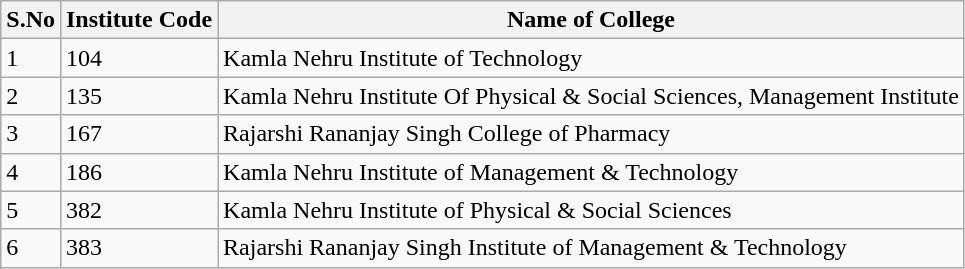<table class="wikitable sortable">
<tr>
<th>S.No</th>
<th>Institute Code</th>
<th>Name of College</th>
</tr>
<tr>
<td>1</td>
<td>104</td>
<td>Kamla Nehru Institute of Technology</td>
</tr>
<tr>
<td>2</td>
<td>135</td>
<td>Kamla Nehru Institute Of Physical & Social Sciences, Management Institute</td>
</tr>
<tr>
<td>3</td>
<td>167</td>
<td>Rajarshi Rananjay Singh College of Pharmacy</td>
</tr>
<tr>
<td>4</td>
<td>186</td>
<td>Kamla Nehru Institute of Management & Technology</td>
</tr>
<tr>
<td>5</td>
<td>382</td>
<td>Kamla Nehru Institute of Physical & Social Sciences</td>
</tr>
<tr>
<td>6</td>
<td>383</td>
<td>Rajarshi Rananjay Singh Institute of Management & Technology</td>
</tr>
</table>
